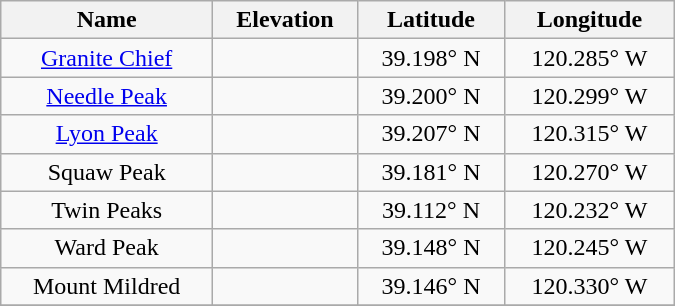<table class="wikitable" width="450" style="text-align:center">
<tr>
<th>Name</th>
<th>Elevation</th>
<th>Latitude</th>
<th>Longitude</th>
</tr>
<tr>
<td><a href='#'>Granite Chief</a></td>
<td></td>
<td>39.198° N</td>
<td>120.285° W</td>
</tr>
<tr>
<td><a href='#'>Needle Peak</a></td>
<td></td>
<td>39.200° N</td>
<td>120.299° W</td>
</tr>
<tr>
<td><a href='#'>Lyon Peak</a></td>
<td></td>
<td>39.207° N</td>
<td>120.315° W</td>
</tr>
<tr>
<td>Squaw Peak</td>
<td></td>
<td>39.181° N</td>
<td>120.270° W</td>
</tr>
<tr>
<td>Twin Peaks</td>
<td></td>
<td>39.112° N</td>
<td>120.232° W</td>
</tr>
<tr>
<td>Ward Peak</td>
<td></td>
<td>39.148° N</td>
<td>120.245° W</td>
</tr>
<tr>
<td>Mount Mildred</td>
<td></td>
<td>39.146° N</td>
<td>120.330° W</td>
</tr>
<tr>
</tr>
</table>
